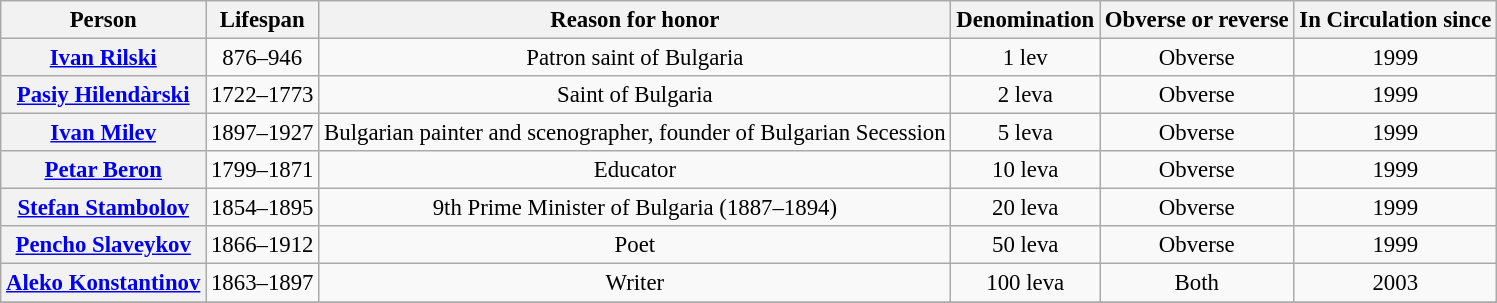<table class="wikitable" style="font-size: 95%; text-align:center;">
<tr>
<th>Person</th>
<th>Lifespan</th>
<th>Reason for honor</th>
<th>Denomination</th>
<th>Obverse or reverse</th>
<th>In Circulation since</th>
</tr>
<tr>
<th><a href='#'>Ivan Rilski</a></th>
<td>876–946</td>
<td>Patron saint of Bulgaria</td>
<td>1 lev</td>
<td>Obverse</td>
<td>1999</td>
</tr>
<tr>
<th><a href='#'>Pasiy Hilendàrski</a></th>
<td>1722–1773</td>
<td>Saint of Bulgaria</td>
<td>2 leva</td>
<td>Obverse</td>
<td>1999</td>
</tr>
<tr>
<th><a href='#'>Ivan Milev</a></th>
<td>1897–1927</td>
<td>Bulgarian painter and scenographer, founder of Bulgarian Secession</td>
<td>5 leva</td>
<td>Obverse</td>
<td>1999</td>
</tr>
<tr>
<th><a href='#'>Petar Beron</a></th>
<td>1799–1871</td>
<td>Educator</td>
<td>10 leva</td>
<td>Obverse</td>
<td>1999</td>
</tr>
<tr>
<th><a href='#'>Stefan Stambolov</a></th>
<td>1854–1895</td>
<td>9th Prime Minister of Bulgaria (1887–1894)</td>
<td>20 leva</td>
<td>Obverse</td>
<td>1999</td>
</tr>
<tr>
<th><a href='#'>Pencho Slaveykov</a></th>
<td>1866–1912</td>
<td>Poet</td>
<td>50 leva</td>
<td>Obverse</td>
<td>1999</td>
</tr>
<tr>
<th><a href='#'>Aleko Konstantinov</a></th>
<td>1863–1897</td>
<td>Writer</td>
<td>100 leva</td>
<td>Both</td>
<td>2003</td>
</tr>
<tr>
</tr>
</table>
